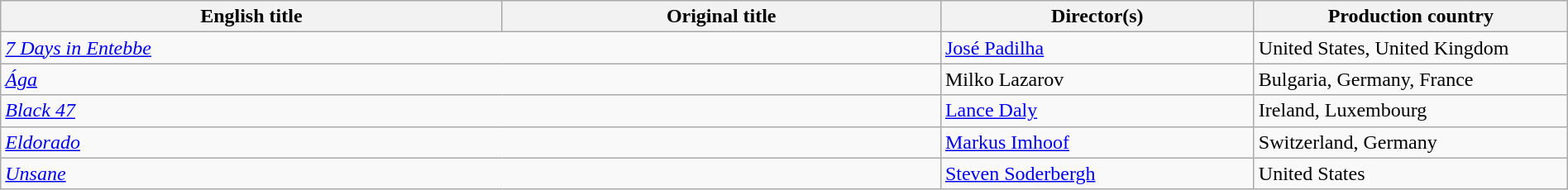<table class="wikitable" width="100%" cellpadding="5">
<tr>
<th scope="col" width="32%">English title</th>
<th scope="col" width="28%">Original title</th>
<th scope="col" width="20%">Director(s)</th>
<th scope="col" width="20%">Production country</th>
</tr>
<tr>
<td colspan=2><em><a href='#'>7 Days in Entebbe</a></em></td>
<td><a href='#'>José Padilha</a></td>
<td>United States, United Kingdom</td>
</tr>
<tr>
<td colspan=2><em><a href='#'>Ága</a></em></td>
<td>Milko Lazarov</td>
<td>Bulgaria, Germany, France</td>
</tr>
<tr>
<td colspan=2><em><a href='#'>Black 47</a></em></td>
<td><a href='#'>Lance Daly</a></td>
<td>Ireland, Luxembourg</td>
</tr>
<tr>
<td colspan=2><em><a href='#'>Eldorado</a></em></td>
<td><a href='#'>Markus Imhoof</a></td>
<td>Switzerland, Germany</td>
</tr>
<tr>
<td colspan=2><em><a href='#'>Unsane</a></em></td>
<td><a href='#'>Steven Soderbergh</a></td>
<td>United States</td>
</tr>
</table>
